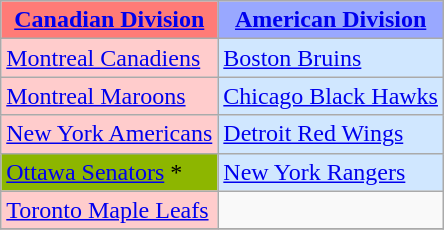<table class="wikitable">
<tr>
<th style="background-color: #FF7B77;"><strong><a href='#'>Canadian Division</a></strong></th>
<th style="background-color: #99A8FF;"><strong><a href='#'>American Division</a></strong></th>
</tr>
<tr>
<td style="background-color: #FFCCCC;"><a href='#'>Montreal Canadiens</a></td>
<td style="background-color: #D0E7FF;"><a href='#'>Boston Bruins</a></td>
</tr>
<tr>
<td style="background-color: #FFCCCC;"><a href='#'>Montreal Maroons</a></td>
<td style="background-color: #D0E7FF;"><a href='#'>Chicago Black Hawks</a></td>
</tr>
<tr>
<td style="background-color: #FFCCCC;"><a href='#'>New York Americans</a></td>
<td style="background-color: #D0E7FF;"><a href='#'>Detroit Red Wings</a></td>
</tr>
<tr>
<td style="background-color: #8DB600;"><a href='#'>Ottawa Senators</a> *</td>
<td style="background-color: #D0E7FF;"><a href='#'>New York Rangers</a></td>
</tr>
<tr>
<td style="background-color: #FFCCCC;"><a href='#'>Toronto Maple Leafs</a></td>
<td> </td>
</tr>
<tr>
</tr>
</table>
